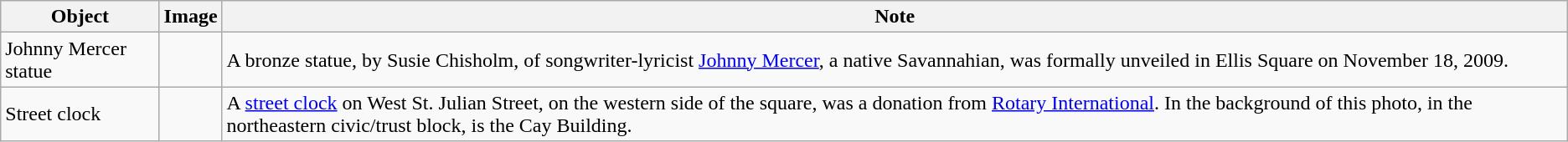<table class="wikitable">
<tr>
<th>Object</th>
<th>Image</th>
<th>Note</th>
</tr>
<tr>
<td>Johnny Mercer statue</td>
<td></td>
<td>A bronze statue, by Susie Chisholm, of songwriter-lyricist <a href='#'>Johnny Mercer</a>, a native Savannahian, was formally unveiled in Ellis Square on November 18, 2009.</td>
</tr>
<tr>
<td>Street clock</td>
<td></td>
<td>A <a href='#'>street clock</a> on West St. Julian Street, on the western side of the square, was a donation from <a href='#'>Rotary International</a>. In the background of this photo, in the northeastern civic/trust block, is the Cay Building.</td>
</tr>
</table>
